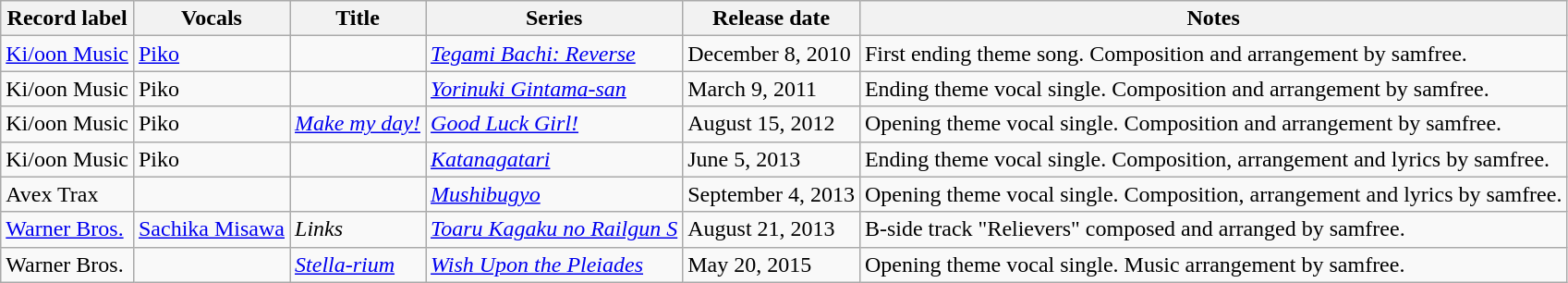<table class="wikitable">
<tr>
<th>Record label</th>
<th>Vocals</th>
<th>Title</th>
<th>Series</th>
<th>Release date</th>
<th>Notes</th>
</tr>
<tr>
<td><a href='#'>Ki/oon Music</a></td>
<td><a href='#'>Piko</a></td>
<td></td>
<td><em><a href='#'>Tegami Bachi: Reverse</a></em></td>
<td>December 8, 2010</td>
<td>First ending theme song. Composition and arrangement by samfree.</td>
</tr>
<tr>
<td>Ki/oon Music</td>
<td>Piko</td>
<td></td>
<td><em><a href='#'>Yorinuki Gintama-san</a></em></td>
<td>March 9, 2011</td>
<td>Ending theme vocal single. Composition and arrangement by samfree.</td>
</tr>
<tr>
<td>Ki/oon Music</td>
<td>Piko</td>
<td><em><a href='#'>Make my day!</a></em></td>
<td><em><a href='#'>Good Luck Girl!</a></em></td>
<td>August 15, 2012</td>
<td>Opening theme vocal single. Composition and arrangement by samfree.</td>
</tr>
<tr>
<td>Ki/oon Music</td>
<td>Piko</td>
<td></td>
<td><em><a href='#'>Katanagatari</a></em></td>
<td>June 5, 2013</td>
<td>Ending theme vocal single. Composition, arrangement and lyrics by samfree.</td>
</tr>
<tr>
<td>Avex Trax</td>
<td></td>
<td></td>
<td><em><a href='#'>Mushibugyo</a></em></td>
<td>September 4, 2013</td>
<td>Opening theme vocal single. Composition, arrangement and lyrics by samfree.</td>
</tr>
<tr>
<td><a href='#'>Warner Bros.</a></td>
<td><a href='#'>Sachika Misawa</a></td>
<td><em>Links</em></td>
<td><em><a href='#'>Toaru Kagaku no Railgun S</a></em></td>
<td>August 21, 2013</td>
<td>B-side track "Relievers" composed and arranged by samfree.</td>
</tr>
<tr>
<td>Warner Bros.</td>
<td></td>
<td><em><a href='#'>Stella-rium</a></em></td>
<td><em><a href='#'>Wish Upon the Pleiades</a></em></td>
<td>May 20, 2015</td>
<td>Opening theme vocal single. Music arrangement by samfree.</td>
</tr>
</table>
